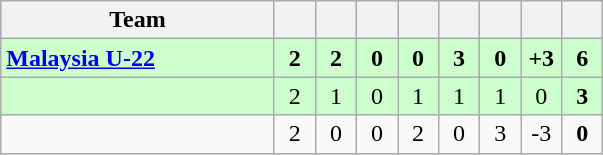<table class="wikitable" style="text-align:center">
<tr>
<th width="175">Team</th>
<th width="20"></th>
<th width="20"></th>
<th width="20"></th>
<th width="20"></th>
<th width="20"></th>
<th width="20"></th>
<th width="20"></th>
<th width="20"></th>
</tr>
<tr bgcolor=#ccffcc>
<td align=left> <strong><a href='#'>Malaysia U-22</a></strong></td>
<td><strong>2</strong></td>
<td><strong>2</strong></td>
<td><strong>0</strong></td>
<td><strong>0</strong></td>
<td><strong>3</strong></td>
<td><strong>0</strong></td>
<td><strong>+3</strong></td>
<td><strong>6</strong></td>
</tr>
<tr bgcolor=#ccffcc>
<td align=left></td>
<td>2</td>
<td>1</td>
<td>0</td>
<td>1</td>
<td>1</td>
<td>1</td>
<td>0</td>
<td><strong>3</strong></td>
</tr>
<tr>
<td align=left></td>
<td>2</td>
<td>0</td>
<td>0</td>
<td>2</td>
<td>0</td>
<td>3</td>
<td>-3</td>
<td><strong>0</strong></td>
</tr>
</table>
